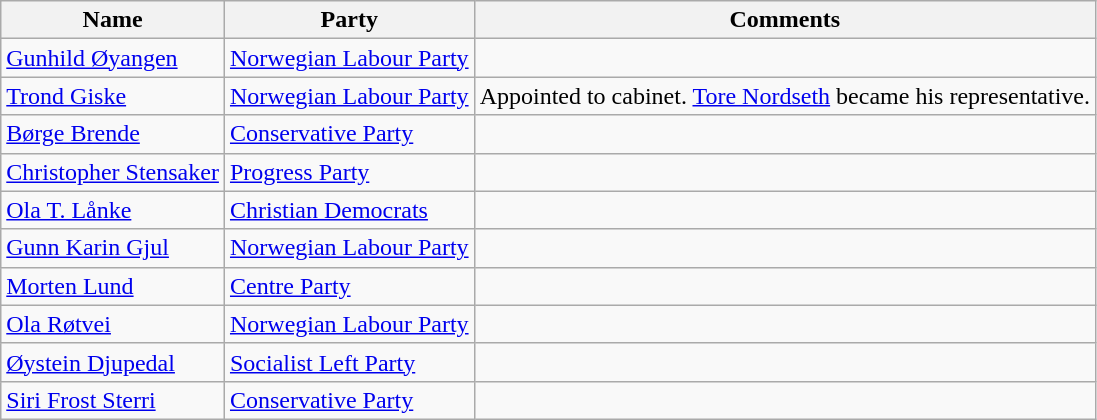<table class="wikitable">
<tr>
<th>Name</th>
<th>Party</th>
<th>Comments</th>
</tr>
<tr>
<td><a href='#'>Gunhild Øyangen</a></td>
<td><a href='#'>Norwegian Labour Party</a></td>
<td></td>
</tr>
<tr>
<td><a href='#'>Trond Giske</a></td>
<td><a href='#'>Norwegian Labour Party</a></td>
<td>Appointed to cabinet. <a href='#'>Tore Nordseth</a> became his representative.</td>
</tr>
<tr>
<td><a href='#'>Børge Brende</a></td>
<td><a href='#'>Conservative Party</a></td>
<td></td>
</tr>
<tr>
<td><a href='#'>Christopher Stensaker</a></td>
<td><a href='#'>Progress Party</a></td>
<td></td>
</tr>
<tr>
<td><a href='#'>Ola T. Lånke</a></td>
<td><a href='#'>Christian Democrats</a></td>
<td></td>
</tr>
<tr>
<td><a href='#'>Gunn Karin Gjul</a></td>
<td><a href='#'>Norwegian Labour Party</a></td>
<td></td>
</tr>
<tr>
<td><a href='#'>Morten Lund</a></td>
<td><a href='#'>Centre Party</a></td>
<td></td>
</tr>
<tr>
<td><a href='#'>Ola Røtvei</a></td>
<td><a href='#'>Norwegian Labour Party</a></td>
<td></td>
</tr>
<tr>
<td><a href='#'>Øystein Djupedal</a></td>
<td><a href='#'>Socialist Left Party</a></td>
<td></td>
</tr>
<tr>
<td><a href='#'>Siri Frost Sterri</a></td>
<td><a href='#'>Conservative Party</a></td>
<td></td>
</tr>
</table>
